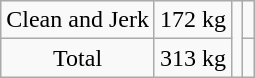<table class = "wikitable" style="text-align:center;">
<tr>
<td>Clean and Jerk</td>
<td>172 kg</td>
<td rowspan=2 align=left></td>
<td></td>
</tr>
<tr>
<td>Total</td>
<td>313 kg</td>
<td></td>
</tr>
</table>
